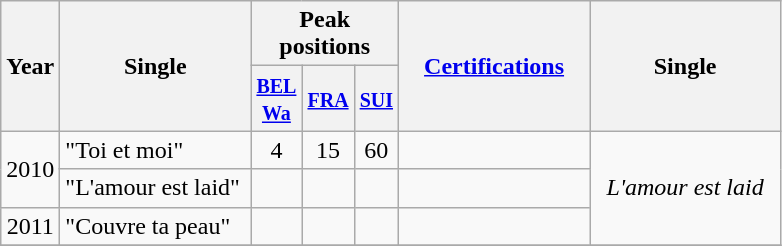<table class="wikitable">
<tr>
<th align="center" rowspan="2" width="10">Year</th>
<th align="center" rowspan="2" width="120">Single</th>
<th align="center" colspan="3" width="30">Peak positions</th>
<th align="center" rowspan="2" width="120"><a href='#'>Certifications</a></th>
<th align="center" rowspan="2" width="120">Single</th>
</tr>
<tr>
<th width="20"><small><a href='#'>BEL <br>Wa</a></small><br></th>
<th width="20"><small><a href='#'>FRA</a><br></small></th>
<th width="20"><small><a href='#'>SUI</a></small><br></th>
</tr>
<tr>
<td align="center" rowspan="2">2010</td>
<td>"Toi et moi"</td>
<td align="center">4</td>
<td align="center">15</td>
<td align="center">60</td>
<td align="center"></td>
<td align="center" rowspan=3><em>L'amour est laid</em></td>
</tr>
<tr>
<td>"L'amour est laid"</td>
<td align="center"></td>
<td align="center"></td>
<td align="center"></td>
<td align="center"></td>
</tr>
<tr>
<td align="center" rowspan="1">2011</td>
<td>"Couvre ta peau"</td>
<td align="center"></td>
<td align="center"></td>
<td align="center"></td>
<td align="center"></td>
</tr>
<tr>
</tr>
</table>
